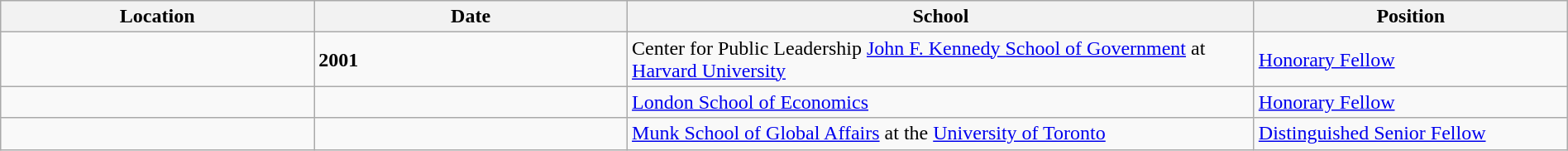<table class="wikitable" style="width:100%;">
<tr>
<th style="width:20%;">Location</th>
<th style="width:20%;">Date</th>
<th style="width:40%;">School</th>
<th style="width:20%;">Position</th>
</tr>
<tr>
<td></td>
<td><strong>2001</strong></td>
<td>Center for Public Leadership <a href='#'>John F. Kennedy School of Government</a> at <a href='#'>Harvard University</a></td>
<td><a href='#'>Honorary Fellow</a></td>
</tr>
<tr>
<td></td>
<td><strong></strong></td>
<td><a href='#'>London School of Economics</a></td>
<td><a href='#'>Honorary Fellow</a>  </td>
</tr>
<tr>
<td></td>
<td><strong></strong></td>
<td><a href='#'>Munk School of Global Affairs</a> at the <a href='#'>University of Toronto</a></td>
<td><a href='#'>Distinguished Senior Fellow</a>  </td>
</tr>
</table>
